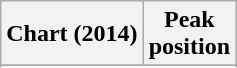<table class="wikitable sortable plainrowheaders">
<tr>
<th>Chart (2014)</th>
<th>Peak<br>position</th>
</tr>
<tr>
</tr>
<tr>
</tr>
<tr>
</tr>
<tr>
</tr>
</table>
